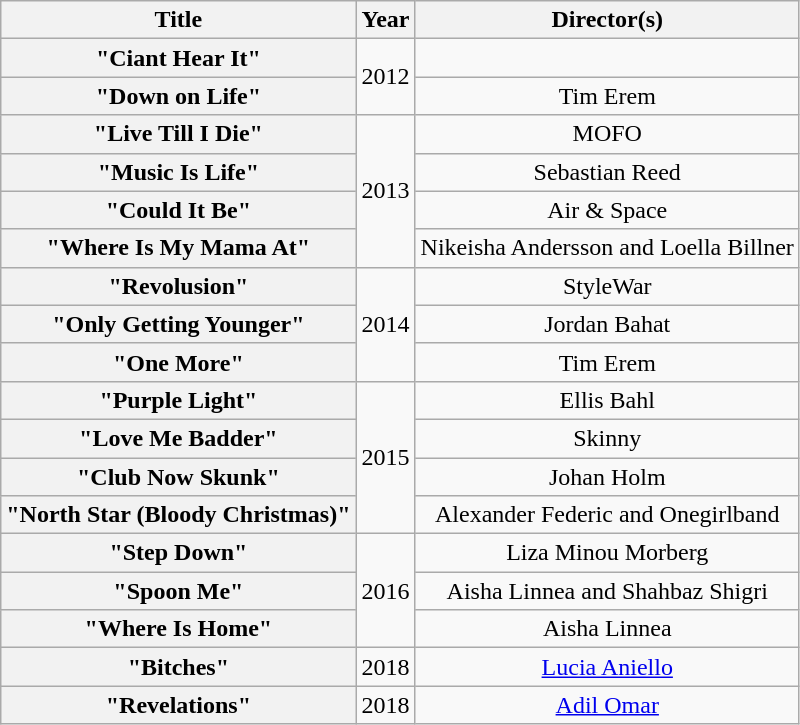<table class="wikitable plainrowheaders" style="text-align:center;">
<tr>
<th scope="col">Title</th>
<th scope="col">Year</th>
<th scope="col">Director(s)</th>
</tr>
<tr>
<th scope="row">"Ciant Hear It"</th>
<td rowspan="2">2012</td>
<td></td>
</tr>
<tr>
<th scope="row">"Down on Life"</th>
<td>Tim Erem</td>
</tr>
<tr>
<th scope="row">"Live Till I Die"</th>
<td rowspan="4">2013</td>
<td>MOFO</td>
</tr>
<tr>
<th scope="row">"Music Is Life"<br></th>
<td>Sebastian Reed</td>
</tr>
<tr>
<th scope="row">"Could It Be"</th>
<td>Air & Space</td>
</tr>
<tr>
<th scope="row">"Where Is My Mama At"</th>
<td>Nikeisha Andersson and Loella Billner</td>
</tr>
<tr>
<th scope="row">"Revolusion"</th>
<td rowspan="3">2014</td>
<td>StyleWar</td>
</tr>
<tr>
<th scope="row">"Only Getting Younger"<br></th>
<td>Jordan Bahat</td>
</tr>
<tr>
<th scope="row">"One More"<br></th>
<td>Tim Erem</td>
</tr>
<tr>
<th scope="row">"Purple Light"<br></th>
<td rowspan="4">2015</td>
<td>Ellis Bahl</td>
</tr>
<tr>
<th scope="row">"Love Me Badder"</th>
<td>Skinny</td>
</tr>
<tr>
<th scope="row">"Club Now Skunk"<br></th>
<td>Johan Holm</td>
</tr>
<tr>
<th scope="row">"North Star (Bloody Christmas)"</th>
<td>Alexander Federic and Onegirlband</td>
</tr>
<tr>
<th scope="row">"Step Down"</th>
<td rowspan="3">2016</td>
<td>Liza Minou Morberg</td>
</tr>
<tr>
<th scope="row">"Spoon Me"<br></th>
<td>Aisha Linnea and Shahbaz Shigri</td>
</tr>
<tr>
<th scope="row">"Where Is Home"<br></th>
<td>Aisha Linnea</td>
</tr>
<tr>
<th scope="row">"Bitches"<br></th>
<td>2018</td>
<td><a href='#'>Lucia Aniello</a></td>
</tr>
<tr>
<th scope="row">"Revelations"<br></th>
<td>2018</td>
<td><a href='#'>Adil Omar</a></td>
</tr>
</table>
